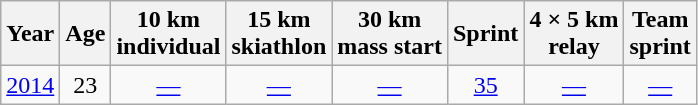<table class="wikitable" style="text-align: center;">
<tr>
<th scope="col">Year</th>
<th scope="col">Age</th>
<th scope="col">10 km<br>individual</th>
<th scope="col">15 km<br>skiathlon</th>
<th scope="col">30 km<br>mass start</th>
<th scope="col">Sprint</th>
<th scope="col">4 × 5 km<br>relay</th>
<th scope="col">Team<br>sprint</th>
</tr>
<tr>
<td><a href='#'>2014</a></td>
<td>23</td>
<td><a href='#'>—</a></td>
<td><a href='#'>—</a></td>
<td><a href='#'>—</a></td>
<td><a href='#'>35</a></td>
<td><a href='#'>—</a></td>
<td><a href='#'>—</a></td>
</tr>
</table>
